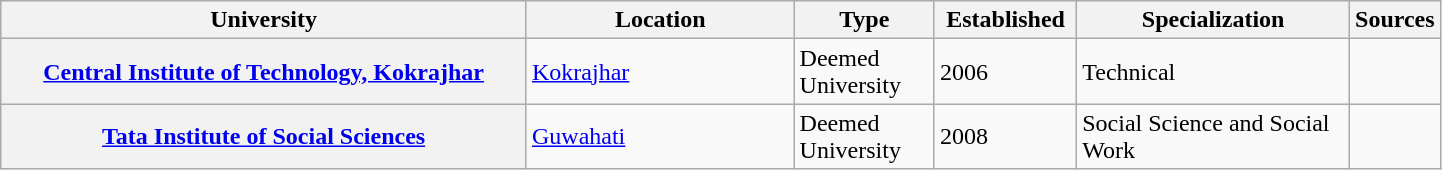<table class="wikitable sortable collapsible plainrowheaders" border="1" style="text-align:left; width:76%">
<tr>
<th scope="col" style="width: 40%;">University</th>
<th scope="col" style="width: 20%;">Location</th>
<th scope="col" style="width: 10%;">Type</th>
<th scope="col" style="width: 10%;">Established</th>
<th scope="col" style="width: 20%;">Specialization</th>
<th scope="col" style="width: 05%;" class="unsortable">Sources</th>
</tr>
<tr>
<th scope="row"><a href='#'>Central Institute of Technology, Kokrajhar</a></th>
<td><a href='#'>Kokrajhar</a></td>
<td Deemed University, India>Deemed University</td>
<td>2006</td>
<td>Technical</td>
<td></td>
</tr>
<tr>
<th scope="row"><a href='#'>Tata Institute of Social Sciences</a></th>
<td><a href='#'>Guwahati</a></td>
<td>Deemed University</td>
<td>2008</td>
<td>Social Science and Social Work</td>
<td></td>
</tr>
</table>
